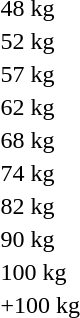<table>
<tr>
<td>48 kg</td>
<td></td>
<td></td>
<td></td>
</tr>
<tr>
<td>52 kg</td>
<td></td>
<td></td>
<td></td>
</tr>
<tr>
<td>57 kg</td>
<td></td>
<td></td>
<td></td>
</tr>
<tr>
<td>62 kg</td>
<td></td>
<td></td>
<td></td>
</tr>
<tr>
<td>68 kg</td>
<td></td>
<td></td>
<td></td>
</tr>
<tr>
<td>74 kg</td>
<td></td>
<td></td>
<td></td>
</tr>
<tr>
<td>82 kg</td>
<td></td>
<td></td>
<td></td>
</tr>
<tr>
<td>90 kg</td>
<td></td>
<td></td>
<td></td>
</tr>
<tr>
<td>100 kg</td>
<td></td>
<td></td>
<td></td>
</tr>
<tr>
<td>+100 kg</td>
<td></td>
<td></td>
<td></td>
</tr>
</table>
